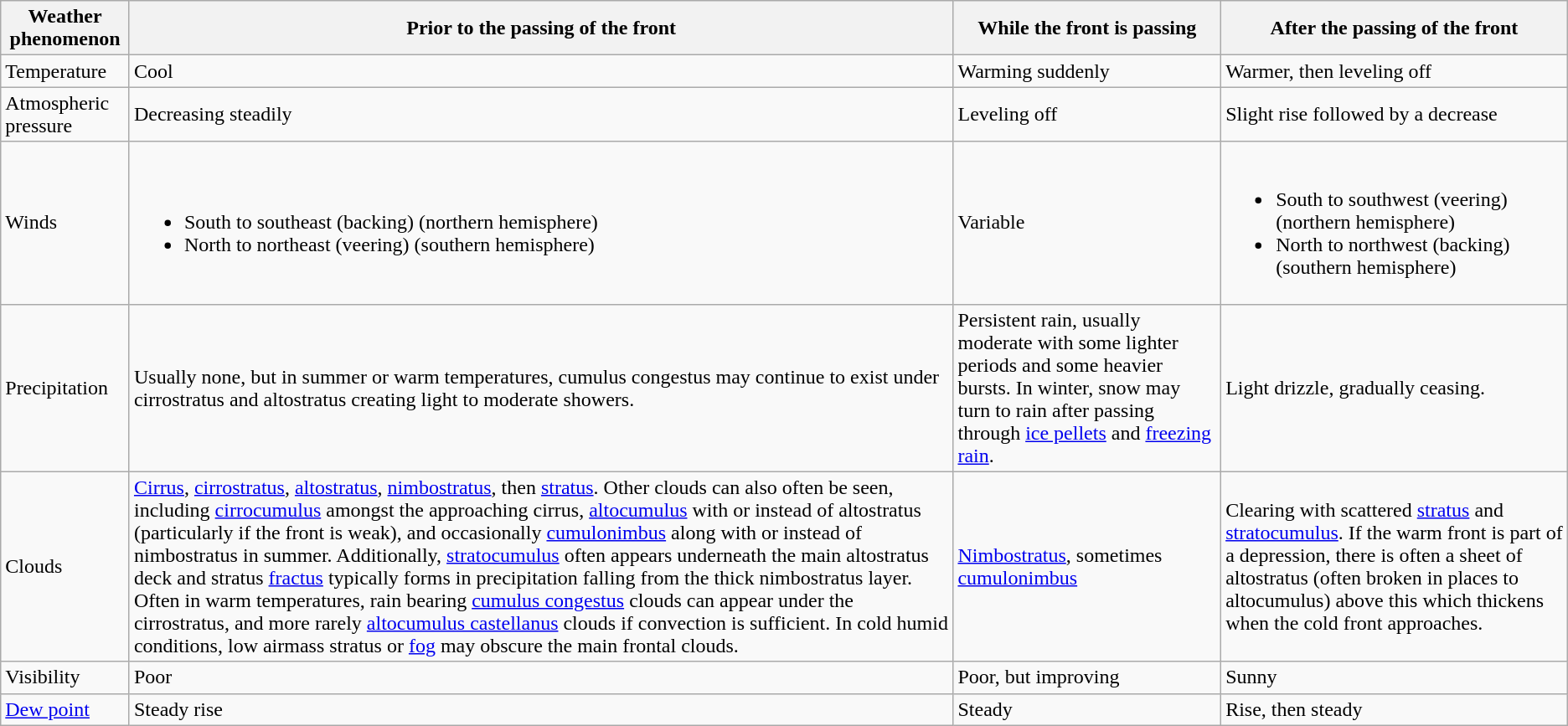<table class="wikitable">
<tr>
<th>Weather phenomenon</th>
<th>Prior to the passing of the front</th>
<th>While the front is passing</th>
<th>After the passing of the front</th>
</tr>
<tr>
<td>Temperature</td>
<td>Cool</td>
<td>Warming suddenly</td>
<td>Warmer, then leveling off</td>
</tr>
<tr>
<td>Atmospheric pressure</td>
<td>Decreasing steadily</td>
<td>Leveling off</td>
<td>Slight rise followed by a decrease</td>
</tr>
<tr>
<td>Winds</td>
<td><br><ul><li>South to southeast (backing) (northern hemisphere)</li><li>North to northeast (veering) (southern hemisphere)</li></ul></td>
<td>Variable</td>
<td><br><ul><li>South to southwest (veering) (northern hemisphere)</li><li>North to northwest (backing) (southern hemisphere)</li></ul></td>
</tr>
<tr>
<td>Precipitation</td>
<td>Usually none, but in summer or warm temperatures, cumulus congestus may continue to exist under cirrostratus and altostratus creating light to moderate showers.</td>
<td>Persistent rain, usually moderate with some lighter periods and some heavier bursts. In winter, snow may turn to rain after passing through <a href='#'>ice pellets</a> and <a href='#'>freezing rain</a>.</td>
<td>Light drizzle, gradually ceasing.</td>
</tr>
<tr>
<td>Clouds</td>
<td><a href='#'>Cirrus</a>, <a href='#'>cirrostratus</a>, <a href='#'>altostratus</a>, <a href='#'>nimbostratus</a>,  then <a href='#'>stratus</a>.  Other clouds can also often be seen, including <a href='#'>cirrocumulus</a> amongst the approaching cirrus, <a href='#'>altocumulus</a> with or instead of altostratus (particularly if the front is weak), and occasionally <a href='#'>cumulonimbus</a> along with or instead of nimbostratus in summer.  Additionally, <a href='#'>stratocumulus</a> often appears underneath the main altostratus deck and stratus <a href='#'>fractus</a> typically forms in precipitation falling from the thick nimbostratus layer. Often in warm temperatures, rain bearing <a href='#'>cumulus congestus</a> clouds can appear under the cirrostratus, and more rarely <a href='#'>altocumulus castellanus</a> clouds if convection is sufficient.  In cold humid conditions, low airmass stratus or <a href='#'>fog</a> may obscure the main frontal clouds.</td>
<td><a href='#'>Nimbostratus</a>, sometimes <a href='#'>cumulonimbus</a></td>
<td>Clearing with scattered <a href='#'>stratus</a> and <a href='#'>stratocumulus</a>. If the warm front is part of a depression, there is often a sheet of altostratus (often broken in places to altocumulus) above this which thickens when the cold front approaches.</td>
</tr>
<tr>
<td>Visibility</td>
<td>Poor</td>
<td>Poor, but improving</td>
<td>Sunny</td>
</tr>
<tr>
<td><a href='#'>Dew point</a></td>
<td>Steady rise</td>
<td>Steady</td>
<td>Rise, then steady</td>
</tr>
</table>
